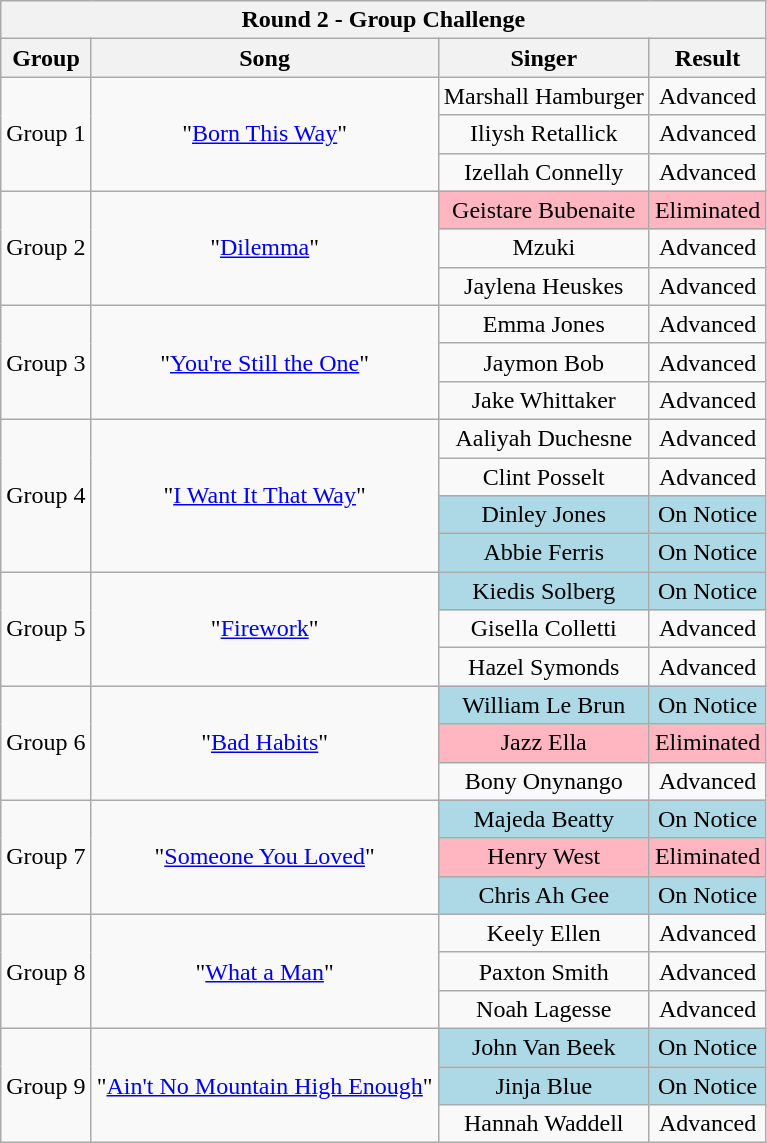<table class="wikitable plainrowheaders" style="text-align:center;">
<tr>
<th colspan=4>Round 2 - Group Challenge</th>
</tr>
<tr>
<th scope="col">Group</th>
<th scope="col">Song</th>
<th scope="col">Singer</th>
<th scope="col">Result</th>
</tr>
<tr>
<td rowspan="3">Group 1</td>
<td rowspan="3">"<a href='#'>Born This Way</a>"</td>
<td>Marshall Hamburger</td>
<td>Advanced</td>
</tr>
<tr>
<td>Iliysh Retallick</td>
<td>Advanced</td>
</tr>
<tr>
<td>Izellah Connelly</td>
<td>Advanced</td>
</tr>
<tr>
<td rowspan="3">Group 2</td>
<td rowspan="3">"<a href='#'>Dilemma</a>"</td>
<td style="background-color:lightpink">Geistare Bubenaite</td>
<td style="background-color:lightpink">Eliminated</td>
</tr>
<tr>
<td>Mzuki</td>
<td>Advanced</td>
</tr>
<tr>
<td>Jaylena Heuskes</td>
<td>Advanced</td>
</tr>
<tr>
<td rowspan="3">Group 3</td>
<td rowspan="3">"<a href='#'>You're Still the One</a>"</td>
<td>Emma Jones</td>
<td>Advanced</td>
</tr>
<tr>
<td>Jaymon Bob</td>
<td>Advanced</td>
</tr>
<tr>
<td>Jake Whittaker</td>
<td>Advanced</td>
</tr>
<tr>
<td rowspan="4">Group 4</td>
<td rowspan="4">"<a href='#'>I Want It That Way</a>"</td>
<td>Aaliyah Duchesne</td>
<td>Advanced</td>
</tr>
<tr>
<td>Clint Posselt</td>
<td>Advanced</td>
</tr>
<tr>
<td style="background-color:lightblue">Dinley Jones</td>
<td style="background-color:lightblue">On Notice</td>
</tr>
<tr>
<td style="background-color:lightblue">Abbie Ferris</td>
<td style="background-color:lightblue">On Notice</td>
</tr>
<tr>
<td rowspan="3">Group 5</td>
<td rowspan="3">"<a href='#'>Firework</a>"</td>
<td style="background-color:lightblue">Kiedis Solberg</td>
<td style="background-color:lightblue">On Notice</td>
</tr>
<tr>
<td>Gisella Colletti</td>
<td>Advanced</td>
</tr>
<tr>
<td>Hazel Symonds</td>
<td>Advanced</td>
</tr>
<tr>
<td rowspan="3">Group 6</td>
<td rowspan="3">"<a href='#'>Bad Habits</a>"</td>
<td style="background-color:lightblue">William Le Brun</td>
<td style="background-color:lightblue">On Notice</td>
</tr>
<tr>
<td style="background-color:lightpink">Jazz Ella</td>
<td style="background-color:lightpink">Eliminated</td>
</tr>
<tr>
<td>Bony Onynango</td>
<td>Advanced</td>
</tr>
<tr>
<td rowspan="3">Group 7</td>
<td rowspan="3">"<a href='#'>Someone You Loved</a>"</td>
<td style="background-color:lightblue">Majeda Beatty</td>
<td style="background-color:lightblue">On Notice</td>
</tr>
<tr>
<td style="background-color:lightpink">Henry West</td>
<td style="background-color:lightpink">Eliminated</td>
</tr>
<tr>
<td style="background-color:lightblue">Chris Ah Gee</td>
<td style="background-color:lightblue">On Notice</td>
</tr>
<tr>
<td rowspan="3">Group 8</td>
<td rowspan="3">"<a href='#'>What a Man</a>"</td>
<td>Keely Ellen</td>
<td>Advanced</td>
</tr>
<tr>
<td>Paxton Smith</td>
<td>Advanced</td>
</tr>
<tr>
<td>Noah Lagesse</td>
<td>Advanced</td>
</tr>
<tr>
<td rowspan="3">Group 9</td>
<td rowspan="3">"<a href='#'>Ain't No Mountain High Enough</a>"</td>
<td style="background-color:lightblue">John Van Beek</td>
<td style="background-color:lightblue">On Notice</td>
</tr>
<tr>
<td style="background-color:lightblue">Jinja Blue</td>
<td style="background-color:lightblue">On Notice</td>
</tr>
<tr>
<td>Hannah Waddell</td>
<td>Advanced</td>
</tr>
</table>
